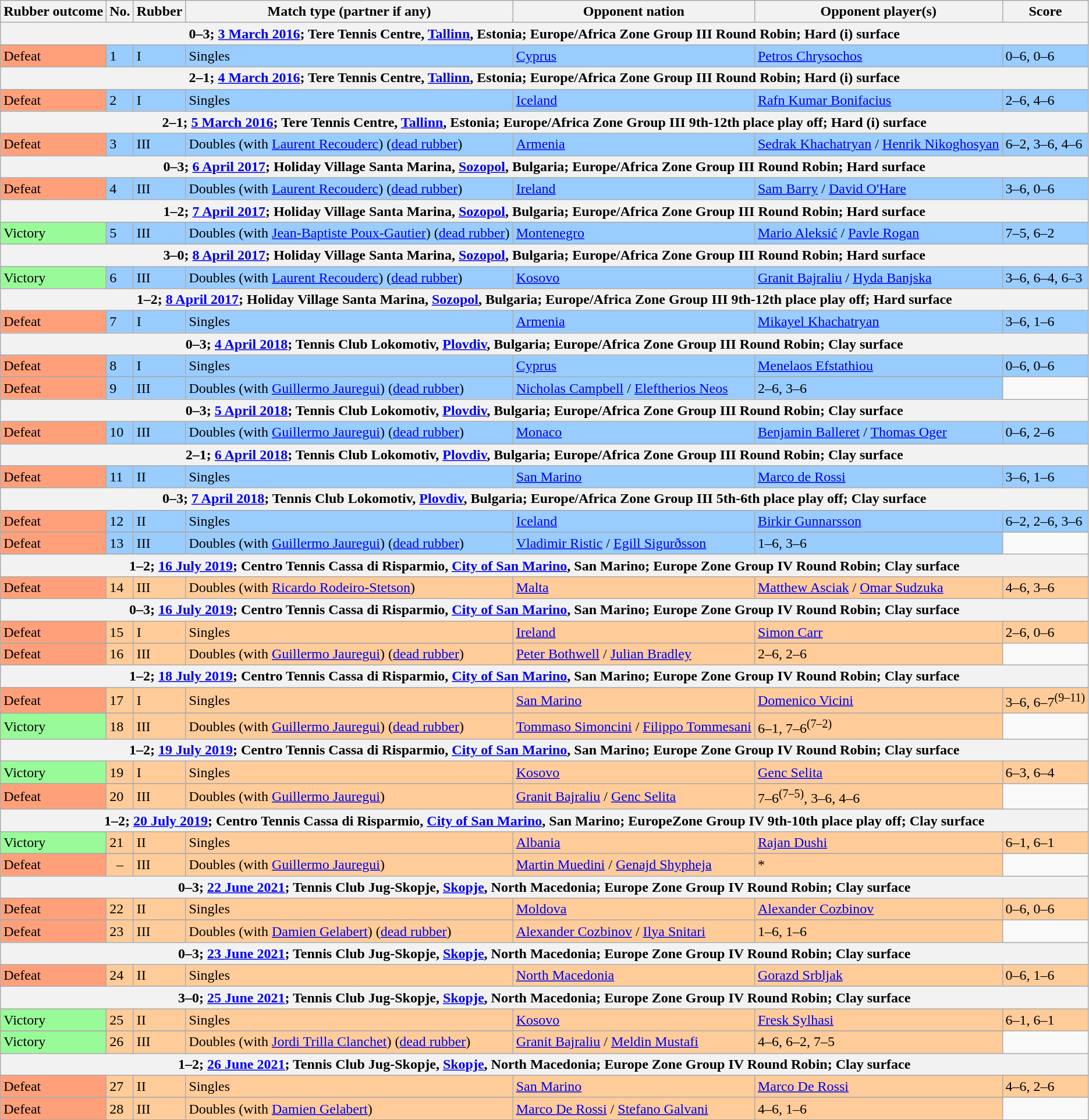<table class=wikitable>
<tr>
<th>Rubber outcome</th>
<th>No.</th>
<th>Rubber</th>
<th>Match type (partner if any)</th>
<th>Opponent nation</th>
<th>Opponent player(s)</th>
<th>Score</th>
</tr>
<tr>
<th colspan=7>0–3; <a href='#'>3 March 2016</a>; Tere Tennis Centre, <a href='#'>Tallinn</a>, Estonia; Europe/Africa Zone Group III Round Robin; Hard (i) surface</th>
</tr>
<tr bgcolor=#99CCFF>
<td bgcolor=FFA07A>Defeat</td>
<td>1</td>
<td>I</td>
<td>Singles</td>
<td> <a href='#'>Cyprus</a></td>
<td><a href='#'>Petros Chrysochos</a></td>
<td>0–6, 0–6</td>
</tr>
<tr>
<th colspan=7>2–1; <a href='#'>4 March 2016</a>; Tere Tennis Centre, <a href='#'>Tallinn</a>, Estonia; Europe/Africa Zone Group III Round Robin; Hard (i) surface</th>
</tr>
<tr bgcolor=#99CCFF>
<td bgcolor=FFA07A>Defeat</td>
<td>2</td>
<td>I</td>
<td>Singles</td>
<td> <a href='#'>Iceland</a></td>
<td><a href='#'>Rafn Kumar Bonifacius</a></td>
<td>2–6, 4–6</td>
</tr>
<tr>
<th colspan=7>2–1; <a href='#'>5 March 2016</a>; Tere Tennis Centre, <a href='#'>Tallinn</a>, Estonia; Europe/Africa Zone Group III 9th-12th place play off; Hard (i) surface</th>
</tr>
<tr bgcolor=#99CCFF>
<td bgcolor=FFA07A>Defeat</td>
<td>3</td>
<td>III</td>
<td>Doubles (with <a href='#'>Laurent Recouderc</a>) (<a href='#'>dead rubber</a>)</td>
<td> <a href='#'>Armenia</a></td>
<td><a href='#'>Sedrak Khachatryan</a> / <a href='#'>Henrik Nikoghosyan</a></td>
<td>6–2, 3–6, 4–6</td>
</tr>
<tr>
<th colspan=7>0–3; <a href='#'>6 April 2017</a>; Holiday Village Santa Marina, <a href='#'>Sozopol</a>, Bulgaria; Europe/Africa Zone Group III Round Robin; Hard surface</th>
</tr>
<tr bgcolor=#99CCFF>
<td bgcolor=FFA07A>Defeat</td>
<td>4</td>
<td>III</td>
<td>Doubles (with <a href='#'>Laurent Recouderc</a>) (<a href='#'>dead rubber</a>)</td>
<td> <a href='#'>Ireland</a></td>
<td><a href='#'>Sam Barry</a> / <a href='#'>David O'Hare</a></td>
<td>3–6, 0–6</td>
</tr>
<tr>
<th colspan=7>1–2; <a href='#'>7 April 2017</a>; Holiday Village Santa Marina, <a href='#'>Sozopol</a>, Bulgaria; Europe/Africa Zone Group III Round Robin; Hard surface</th>
</tr>
<tr bgcolor=#99CCFF>
<td bgcolor=98FB98>Victory</td>
<td>5</td>
<td>III</td>
<td>Doubles (with <a href='#'>Jean-Baptiste Poux-Gautier</a>) (<a href='#'>dead rubber</a>)</td>
<td> <a href='#'>Montenegro</a></td>
<td><a href='#'>Mario Aleksić</a> / <a href='#'>Pavle Rogan</a></td>
<td>7–5, 6–2</td>
</tr>
<tr>
<th colspan=7>3–0; <a href='#'>8 April 2017</a>; Holiday Village Santa Marina, <a href='#'>Sozopol</a>, Bulgaria; Europe/Africa Zone Group III Round Robin; Hard surface</th>
</tr>
<tr bgcolor=#99CCFF>
<td bgcolor=98FB98>Victory</td>
<td>6</td>
<td>III</td>
<td>Doubles (with <a href='#'>Laurent Recouderc</a>) (<a href='#'>dead rubber</a>)</td>
<td> <a href='#'>Kosovo</a></td>
<td><a href='#'>Granit Bajraliu</a> / <a href='#'>Hyda Banjska</a></td>
<td>3–6, 6–4, 6–3</td>
</tr>
<tr>
<th colspan=7>1–2; <a href='#'>8 April 2017</a>; Holiday Village Santa Marina, <a href='#'>Sozopol</a>, Bulgaria; Europe/Africa Zone Group III 9th-12th place play off; Hard surface</th>
</tr>
<tr bgcolor=#99CCFF>
<td bgcolor=FFA07A>Defeat</td>
<td>7</td>
<td>I</td>
<td>Singles</td>
<td> <a href='#'>Armenia</a></td>
<td><a href='#'>Mikayel Khachatryan</a></td>
<td>3–6, 1–6</td>
</tr>
<tr>
<th colspan=7>0–3; <a href='#'>4 April 2018</a>; Tennis Club Lokomotiv, <a href='#'>Plovdiv</a>, Bulgaria; Europe/Africa Zone Group III Round Robin; Clay surface</th>
</tr>
<tr bgcolor=#99CCFF>
<td bgcolor=FFA07A>Defeat</td>
<td>8</td>
<td>I</td>
<td>Singles</td>
<td rowspan=2> <a href='#'>Cyprus</a></td>
<td><a href='#'>Menelaos Efstathiou</a></td>
<td>0–6, 0–6</td>
</tr>
<tr>
</tr>
<tr bgcolor=#99CCFF>
<td bgcolor=FFA07A>Defeat</td>
<td>9</td>
<td>III</td>
<td>Doubles (with <a href='#'>Guillermo Jauregui</a>) (<a href='#'>dead rubber</a>)</td>
<td><a href='#'>Nicholas Campbell</a> / <a href='#'>Eleftherios Neos</a></td>
<td>2–6, 3–6</td>
</tr>
<tr>
<th colspan=7>0–3; <a href='#'>5 April 2018</a>; Tennis Club Lokomotiv, <a href='#'>Plovdiv</a>, Bulgaria; Europe/Africa Zone Group III Round Robin; Clay surface</th>
</tr>
<tr bgcolor=#99CCFF>
<td bgcolor=FFA07A>Defeat</td>
<td>10</td>
<td>III</td>
<td>Doubles (with <a href='#'>Guillermo Jauregui</a>) (<a href='#'>dead rubber</a>)</td>
<td> <a href='#'>Monaco</a></td>
<td><a href='#'>Benjamin Balleret</a> / <a href='#'>Thomas Oger</a></td>
<td>0–6, 2–6</td>
</tr>
<tr>
<th colspan=7>2–1; <a href='#'>6 April 2018</a>; Tennis Club Lokomotiv, <a href='#'>Plovdiv</a>, Bulgaria; Europe/Africa Zone Group III Round Robin; Clay surface</th>
</tr>
<tr bgcolor=#99CCFF>
<td bgcolor=FFA07A>Defeat</td>
<td>11</td>
<td>II</td>
<td>Singles</td>
<td> <a href='#'>San Marino</a></td>
<td><a href='#'>Marco de Rossi</a></td>
<td>3–6, 1–6</td>
</tr>
<tr>
<th colspan=7>0–3; <a href='#'>7 April 2018</a>; Tennis Club Lokomotiv, <a href='#'>Plovdiv</a>, Bulgaria; Europe/Africa Zone Group III 5th-6th place play off; Clay surface</th>
</tr>
<tr bgcolor=#99CCFF>
<td bgcolor=FFA07A>Defeat</td>
<td>12</td>
<td>II</td>
<td>Singles</td>
<td rowspan=2> <a href='#'>Iceland</a></td>
<td><a href='#'>Birkir Gunnarsson</a></td>
<td>6–2, 2–6, 3–6</td>
</tr>
<tr>
</tr>
<tr bgcolor=#99CCFF>
<td bgcolor=FFA07A>Defeat</td>
<td>13</td>
<td>III</td>
<td>Doubles (with <a href='#'>Guillermo Jauregui</a>) (<a href='#'>dead rubber</a>)</td>
<td><a href='#'>Vladimir Ristic</a> / <a href='#'>Egill Sigurðsson</a></td>
<td>1–6, 3–6</td>
</tr>
<tr>
<th colspan=7>1–2; <a href='#'>16 July 2019</a>; Centro Tennis Cassa di Risparmio, <a href='#'>City of San Marino</a>, San Marino; Europe Zone Group IV Round Robin; Clay surface</th>
</tr>
<tr bgcolor=#FFCC99>
<td bgcolor=FFA07A>Defeat</td>
<td>14</td>
<td>III</td>
<td>Doubles (with <a href='#'>Ricardo Rodeiro-Stetson</a>)</td>
<td> <a href='#'>Malta</a></td>
<td><a href='#'>Matthew Asciak</a> / <a href='#'>Omar Sudzuka</a></td>
<td>4–6, 3–6</td>
</tr>
<tr>
<th colspan=7>0–3; <a href='#'>16 July 2019</a>; Centro Tennis Cassa di Risparmio, <a href='#'>City of San Marino</a>, San Marino; Europe Zone Group IV Round Robin; Clay surface</th>
</tr>
<tr bgcolor=#FFCC99>
<td bgcolor=FFA07A>Defeat</td>
<td>15</td>
<td>I</td>
<td>Singles</td>
<td rowspan=2> <a href='#'>Ireland</a></td>
<td><a href='#'>Simon Carr</a></td>
<td>2–6, 0–6</td>
</tr>
<tr>
</tr>
<tr bgcolor=#FFCC99>
<td bgcolor=FFA07A>Defeat</td>
<td>16</td>
<td>III</td>
<td>Doubles (with <a href='#'>Guillermo Jauregui</a>) (<a href='#'>dead rubber</a>)</td>
<td><a href='#'>Peter Bothwell</a> / <a href='#'>Julian Bradley</a></td>
<td>2–6, 2–6</td>
</tr>
<tr>
<th colspan=7>1–2; <a href='#'>18 July 2019</a>; Centro Tennis Cassa di Risparmio, <a href='#'>City of San Marino</a>, San Marino; Europe Zone Group IV Round Robin; Clay surface</th>
</tr>
<tr bgcolor=#FFCC99>
<td bgcolor=FFA07A>Defeat</td>
<td>17</td>
<td>I</td>
<td>Singles</td>
<td rowspan=2> <a href='#'>San Marino</a></td>
<td><a href='#'>Domenico Vicini</a></td>
<td>3–6, 6–7<sup>(9–11)</sup></td>
</tr>
<tr>
</tr>
<tr bgcolor=#FFCC99>
<td bgcolor=98FB98>Victory</td>
<td>18</td>
<td>III</td>
<td>Doubles (with <a href='#'>Guillermo Jauregui</a>) (<a href='#'>dead rubber</a>)</td>
<td><a href='#'>Tommaso Simoncini</a> / <a href='#'>Filippo Tommesani</a></td>
<td>6–1, 7–6<sup>(7–2)</sup></td>
</tr>
<tr>
<th colspan=7>1–2; <a href='#'>19 July 2019</a>; Centro Tennis Cassa di Risparmio, <a href='#'>City of San Marino</a>, San Marino; Europe Zone Group IV Round Robin; Clay surface</th>
</tr>
<tr bgcolor=#FFCC99>
<td bgcolor=98FB98>Victory</td>
<td>19</td>
<td>I</td>
<td>Singles</td>
<td rowspan=2> <a href='#'>Kosovo</a></td>
<td><a href='#'>Genc Selita</a></td>
<td>6–3, 6–4</td>
</tr>
<tr>
</tr>
<tr bgcolor=#FFCC99>
<td bgcolor=FFA07A>Defeat</td>
<td>20</td>
<td>III</td>
<td>Doubles (with <a href='#'>Guillermo Jauregui</a>)</td>
<td><a href='#'>Granit Bajraliu</a> / <a href='#'>Genc Selita</a></td>
<td>7–6<sup>(7–5)</sup>, 3–6, 4–6</td>
</tr>
<tr>
<th colspan=7>1–2; <a href='#'>20 July 2019</a>; Centro Tennis Cassa di Risparmio, <a href='#'>City of San Marino</a>, San Marino; EuropeZone Group IV 9th-10th place play off; Clay surface</th>
</tr>
<tr bgcolor=#FFCC99>
<td bgcolor=98FB98>Victory</td>
<td>21</td>
<td>II</td>
<td>Singles</td>
<td rowspan=2> <a href='#'>Albania</a></td>
<td><a href='#'>Rajan Dushi</a></td>
<td>6–1, 6–1</td>
</tr>
<tr>
</tr>
<tr bgcolor=#FFCC99>
<td bgcolor=FFA07A>Defeat</td>
<td align=center>–</td>
<td>III</td>
<td>Doubles (with <a href='#'>Guillermo Jauregui</a>)</td>
<td><a href='#'>Martin Muedini</a> / <a href='#'>Genajd Shypheja</a></td>
<td> *</td>
</tr>
<tr>
<th colspan=7>0–3; <a href='#'>22 June 2021</a>; Tennis Club Jug-Skopje, <a href='#'>Skopje</a>, North Macedonia; Europe Zone Group IV Round Robin; Clay surface</th>
</tr>
<tr bgcolor=#FFCC99>
<td bgcolor=FFA07A>Defeat</td>
<td>22</td>
<td>II</td>
<td>Singles</td>
<td rowspan=2> <a href='#'>Moldova</a></td>
<td><a href='#'>Alexander Cozbinov</a></td>
<td>0–6, 0–6</td>
</tr>
<tr>
</tr>
<tr bgcolor=#FFCC99>
<td bgcolor=FFA07A>Defeat</td>
<td>23</td>
<td>III</td>
<td>Doubles (with <a href='#'>Damien Gelabert</a>) (<a href='#'>dead rubber</a>)</td>
<td><a href='#'>Alexander Cozbinov</a> / <a href='#'>Ilya Snitari</a></td>
<td>1–6, 1–6</td>
</tr>
<tr>
<th colspan=7>0–3; <a href='#'>23 June 2021</a>; Tennis Club Jug-Skopje, <a href='#'>Skopje</a>, North Macedonia; Europe Zone Group IV Round Robin; Clay surface</th>
</tr>
<tr bgcolor=#FFCC99>
<td bgcolor=FFA07A>Defeat</td>
<td>24</td>
<td>II</td>
<td>Singles</td>
<td> <a href='#'>North Macedonia</a></td>
<td><a href='#'>Gorazd Srbljak</a></td>
<td>0–6, 1–6</td>
</tr>
<tr>
<th colspan=7>3–0; <a href='#'>25 June 2021</a>; Tennis Club Jug-Skopje, <a href='#'>Skopje</a>, North Macedonia; Europe Zone Group IV Round Robin; Clay surface</th>
</tr>
<tr bgcolor=#FFCC99>
<td bgcolor=98FB98>Victory</td>
<td>25</td>
<td>II</td>
<td>Singles</td>
<td rowspan=2> <a href='#'>Kosovo</a></td>
<td><a href='#'>Fresk Sylhasi</a></td>
<td>6–1, 6–1</td>
</tr>
<tr>
</tr>
<tr bgcolor=#FFCC99>
<td bgcolor=98FB98>Victory</td>
<td>26</td>
<td>III</td>
<td>Doubles (with <a href='#'>Jordi Trilla Clanchet</a>) (<a href='#'>dead rubber</a>)</td>
<td><a href='#'>Granit Bajraliu</a> / <a href='#'>Meldin Mustafi</a></td>
<td>4–6, 6–2, 7–5</td>
</tr>
<tr>
<th colspan=7>1–2; <a href='#'>26 June 2021</a>; Tennis Club Jug-Skopje, <a href='#'>Skopje</a>, North Macedonia; Europe Zone Group IV Round Robin; Clay surface</th>
</tr>
<tr bgcolor=#FFCC99>
<td bgcolor=FFA07A>Defeat</td>
<td>27</td>
<td>II</td>
<td>Singles</td>
<td rowspan=2> <a href='#'>San Marino</a></td>
<td><a href='#'>Marco De Rossi</a></td>
<td>4–6, 2–6</td>
</tr>
<tr>
</tr>
<tr bgcolor=#FFCC99>
<td bgcolor=FFA07A>Defeat</td>
<td>28</td>
<td>III</td>
<td>Doubles (with <a href='#'>Damien Gelabert</a>)</td>
<td><a href='#'>Marco De Rossi</a> / <a href='#'>Stefano Galvani</a></td>
<td>4–6, 1–6</td>
</tr>
</table>
